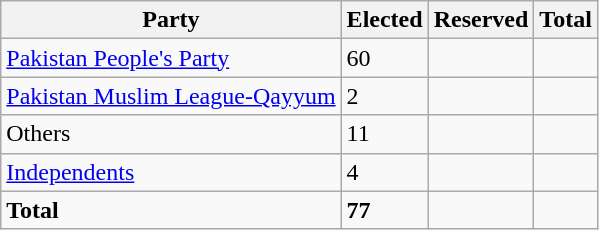<table class="wikitable">
<tr>
<th>Party</th>
<th>Elected</th>
<th>Reserved</th>
<th>Total</th>
</tr>
<tr>
<td><a href='#'>Pakistan People's Party</a></td>
<td>60</td>
<td></td>
<td></td>
</tr>
<tr>
<td><a href='#'>Pakistan Muslim League-Qayyum</a></td>
<td>2</td>
<td></td>
<td></td>
</tr>
<tr>
<td>Others</td>
<td>11</td>
<td></td>
<td></td>
</tr>
<tr>
<td><a href='#'>Independents</a></td>
<td>4</td>
<td></td>
<td></td>
</tr>
<tr>
<td><strong>Total</strong></td>
<td><strong>77</strong></td>
<td></td>
<td></td>
</tr>
</table>
